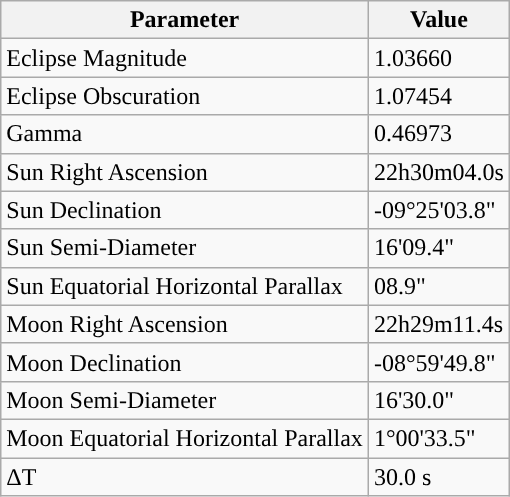<table class="wikitable">
<tr>
<th>Parameter</th>
<th>Value</th>
</tr>
<tr>
<td>Eclipse Magnitude</td>
<td>1.03660</td>
</tr>
<tr>
<td>Eclipse Obscuration</td>
<td>1.07454</td>
</tr>
<tr>
<td>Gamma</td>
<td>0.46973</td>
</tr>
<tr>
<td>Sun Right Ascension</td>
<td>22h30m04.0s</td>
</tr>
<tr>
<td>Sun Declination</td>
<td>-09°25'03.8"</td>
</tr>
<tr>
<td>Sun Semi-Diameter</td>
<td>16'09.4"</td>
</tr>
<tr>
<td>Sun Equatorial Horizontal Parallax</td>
<td>08.9"</td>
</tr>
<tr>
<td>Moon Right Ascension</td>
<td>22h29m11.4s</td>
</tr>
<tr>
<td>Moon Declination</td>
<td>-08°59'49.8"</td>
</tr>
<tr>
<td>Moon Semi-Diameter</td>
<td>16'30.0"</td>
</tr>
<tr>
<td>Moon Equatorial Horizontal Parallax</td>
<td>1°00'33.5"</td>
</tr>
<tr>
<td>ΔT</td>
<td>30.0 s</td>
</tr>
</table>
